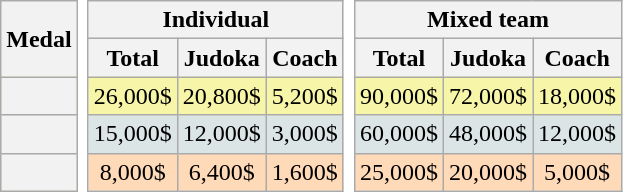<table class=wikitable style="border: none; background: none; text-align:center;">
<tr>
<th rowspan=2>Medal</th>
<td rowspan=5 style="width:1; border: none; background: none;"></td>
<th colspan=3>Individual</th>
<td rowspan=5 style="width:1; border: none; background: none;"></td>
<th colspan=3>Mixed team</th>
</tr>
<tr>
<th>Total</th>
<th>Judoka</th>
<th>Coach</th>
<th>Total</th>
<th>Judoka</th>
<th>Coach</th>
</tr>
<tr bgcolor=F7F6A8>
<th></th>
<td>26,000$</td>
<td>20,800$</td>
<td>5,200$</td>
<td>90,000$</td>
<td>72,000$</td>
<td>18,000$</td>
</tr>
<tr bgcolor=DCE5E5>
<th></th>
<td>15,000$</td>
<td>12,000$</td>
<td>3,000$</td>
<td>60,000$</td>
<td>48,000$</td>
<td>12,000$</td>
</tr>
<tr bgcolor=FFDAB9>
<th></th>
<td>8,000$</td>
<td>6,400$</td>
<td>1,600$</td>
<td>25,000$</td>
<td>20,000$</td>
<td>5,000$</td>
</tr>
</table>
